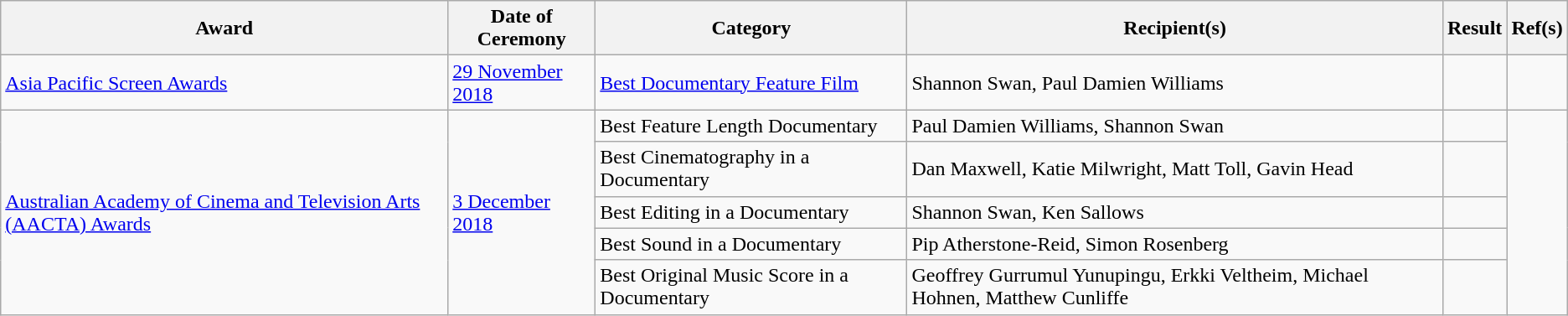<table class="wikitable sortable">
<tr>
<th>Award</th>
<th>Date of Ceremony</th>
<th>Category</th>
<th>Recipient(s)</th>
<th>Result</th>
<th>Ref(s)</th>
</tr>
<tr>
<td><a href='#'>Asia Pacific Screen Awards</a></td>
<td><a href='#'>29 November 2018</a></td>
<td><a href='#'>Best Documentary Feature Film</a></td>
<td>Shannon Swan, Paul Damien Williams</td>
<td></td>
<td></td>
</tr>
<tr>
<td rowspan="5"><a href='#'>Australian Academy of Cinema and Television Arts (AACTA) Awards</a></td>
<td rowspan="5"><a href='#'>3 December 2018</a></td>
<td>Best Feature Length Documentary</td>
<td>Paul Damien Williams, Shannon Swan</td>
<td></td>
<td rowspan="5"></td>
</tr>
<tr>
<td>Best Cinematography in a Documentary</td>
<td>Dan Maxwell, Katie Milwright, Matt Toll, Gavin Head</td>
<td></td>
</tr>
<tr>
<td>Best Editing in a Documentary</td>
<td>Shannon Swan, Ken Sallows</td>
<td></td>
</tr>
<tr>
<td>Best Sound in a Documentary</td>
<td>Pip Atherstone-Reid, Simon Rosenberg</td>
<td></td>
</tr>
<tr>
<td>Best Original Music Score in a Documentary</td>
<td>Geoffrey Gurrumul Yunupingu, Erkki Veltheim, Michael Hohnen,  Matthew Cunliffe</td>
<td></td>
</tr>
</table>
